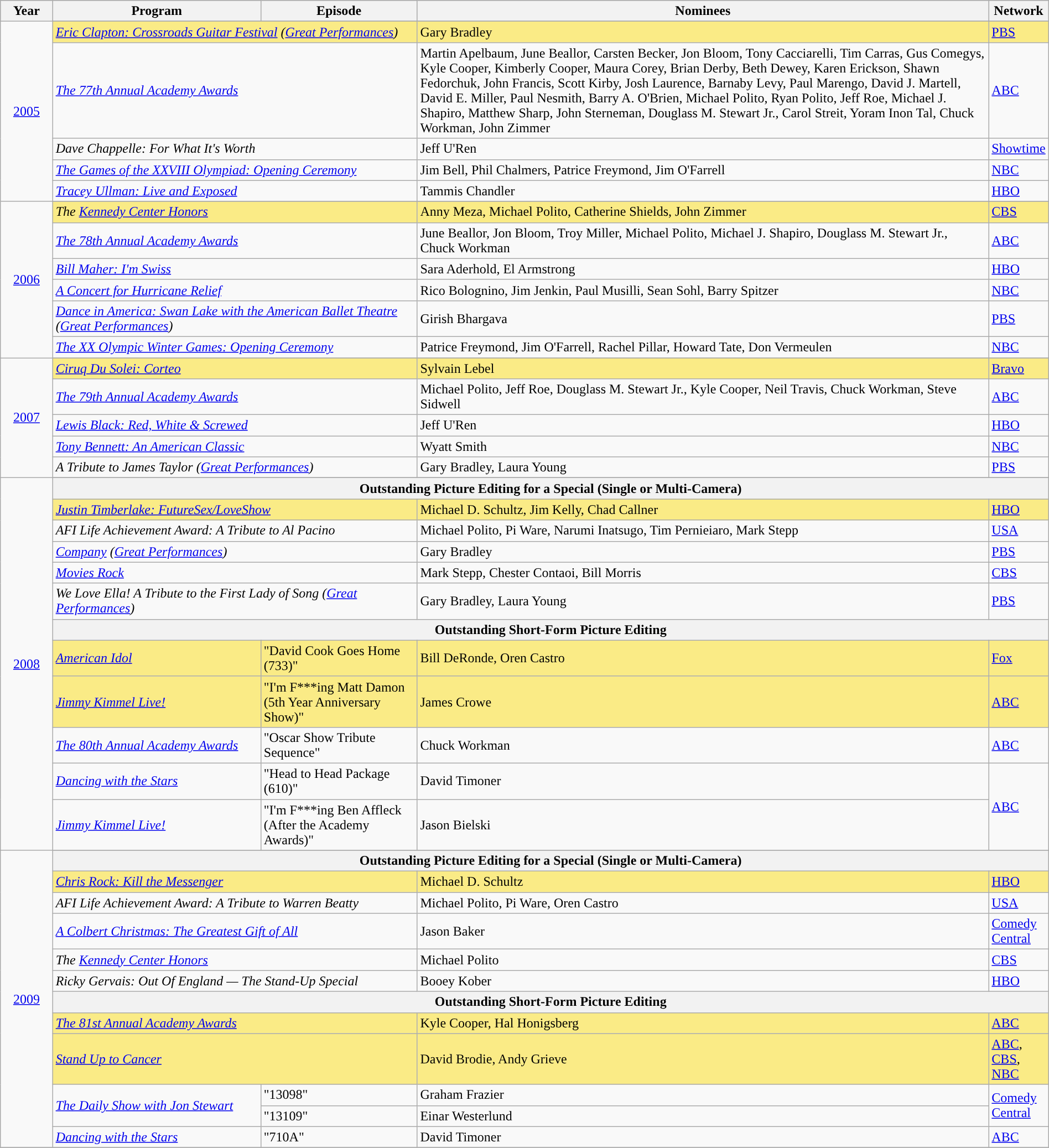<table class="wikitable" style="width:100%">
<tr style="background:#bebebe;">
<th style="width:5%;">Year</th>
<th style="width:20%;">Program</th>
<th style="width:15%;">Episode</th>
<th style="width:55%;">Nominees</th>
<th style="width:5%;">Network</th>
</tr>
<tr>
<td rowspan=6 style="text-align:center;"><a href='#'>2005</a><br></td>
</tr>
<tr style="background:#FAEB86;">
<td colspan=2><em><a href='#'>Eric Clapton: Crossroads Guitar Festival</a> (<a href='#'>Great Performances</a>)</em></td>
<td>Gary Bradley</td>
<td><a href='#'>PBS</a></td>
</tr>
<tr>
<td colspan=2><em><a href='#'>The 77th Annual Academy Awards</a></em></td>
<td>Martin Apelbaum, June Beallor, Carsten Becker, Jon Bloom, Tony Cacciarelli, Tim Carras, Gus Comegys, Kyle Cooper, Kimberly Cooper, Maura Corey, Brian Derby, Beth Dewey, Karen Erickson, Shawn Fedorchuk, John Francis, Scott Kirby, Josh Laurence, Barnaby Levy, Paul Marengo, David J. Martell, David E. Miller, Paul Nesmith, Barry A. O'Brien, Michael Polito, Ryan Polito, Jeff Roe, Michael J. Shapiro, Matthew Sharp, John Sterneman, Douglass M. Stewart Jr., Carol Streit, Yoram Inon Tal, Chuck Workman, John Zimmer</td>
<td><a href='#'>ABC</a></td>
</tr>
<tr>
<td colspan=2><em>Dave Chappelle: For What It's Worth</em></td>
<td>Jeff U'Ren</td>
<td><a href='#'>Showtime</a></td>
</tr>
<tr>
<td colspan=2><em><a href='#'>The Games of the XXVIII Olympiad: Opening Ceremony</a></em></td>
<td>Jim Bell, Phil Chalmers, Patrice Freymond, Jim O'Farrell</td>
<td><a href='#'>NBC</a></td>
</tr>
<tr>
<td colspan=2><em><a href='#'>Tracey Ullman: Live and Exposed</a></em></td>
<td>Tammis Chandler</td>
<td><a href='#'>HBO</a></td>
</tr>
<tr>
<td rowspan=7 style="text-align:center;"><a href='#'>2006</a><br></td>
</tr>
<tr style="background:#FAEB86;">
<td colspan=2><em>The <a href='#'>Kennedy Center Honors</a></em></td>
<td>Anny Meza, Michael Polito, Catherine Shields, John Zimmer</td>
<td><a href='#'>CBS</a></td>
</tr>
<tr>
<td colspan=2><em><a href='#'>The 78th Annual Academy Awards</a></em></td>
<td>June Beallor, Jon Bloom, Troy Miller, Michael Polito, Michael J. Shapiro, Douglass M. Stewart Jr., Chuck Workman</td>
<td><a href='#'>ABC</a></td>
</tr>
<tr>
<td colspan=2><em><a href='#'>Bill Maher: I'm Swiss</a></em></td>
<td>Sara Aderhold, El Armstrong</td>
<td><a href='#'>HBO</a></td>
</tr>
<tr>
<td colspan=2><em><a href='#'>A Concert for Hurricane Relief</a></em></td>
<td>Rico Bolognino, Jim Jenkin, Paul Musilli, Sean Sohl, Barry Spitzer</td>
<td><a href='#'>NBC</a></td>
</tr>
<tr>
<td colspan=2><em><a href='#'>Dance in America: Swan Lake with the American Ballet Theatre</a> (<a href='#'>Great Performances</a>)</em></td>
<td>Girish Bhargava</td>
<td><a href='#'>PBS</a></td>
</tr>
<tr>
<td colspan=2><em><a href='#'>The XX Olympic Winter Games: Opening Ceremony</a></em></td>
<td>Patrice Freymond, Jim O'Farrell, Rachel Pillar, Howard Tate, Don Vermeulen</td>
<td><a href='#'>NBC</a></td>
</tr>
<tr>
<td rowspan=6 style="text-align:center;"><a href='#'>2007</a><br></td>
</tr>
<tr style="background:#FAEB86;">
<td colspan=2><em><a href='#'>Ciruq Du Solei: Corteo</a></em></td>
<td>Sylvain Lebel</td>
<td><a href='#'>Bravo</a></td>
</tr>
<tr>
<td colspan=2><em><a href='#'>The 79th Annual Academy Awards</a></em></td>
<td>Michael Polito, Jeff Roe, Douglass M. Stewart Jr., Kyle Cooper, Neil Travis, Chuck Workman, Steve Sidwell</td>
<td><a href='#'>ABC</a></td>
</tr>
<tr>
<td colspan=2><em><a href='#'>Lewis Black: Red, White & Screwed</a></em></td>
<td>Jeff U'Ren</td>
<td><a href='#'>HBO</a></td>
</tr>
<tr>
<td colspan=2><em><a href='#'>Tony Bennett: An American Classic</a></em></td>
<td>Wyatt Smith</td>
<td><a href='#'>NBC</a></td>
</tr>
<tr>
<td colspan=2><em>A Tribute to James Taylor (<a href='#'>Great Performances</a>)</em></td>
<td>Gary Bradley, Laura Young</td>
<td><a href='#'>PBS</a></td>
</tr>
<tr>
<td rowspan=13 style="text-align:center"><a href='#'>2008</a></td>
</tr>
<tr>
<th colspan="4">Outstanding Picture Editing for a Special (Single or Multi-Camera)</th>
</tr>
<tr style="background:#FAEB86;">
<td colspan=2><em><a href='#'>Justin Timberlake: FutureSex/LoveShow</a></em></td>
<td>Michael D. Schultz, Jim Kelly, Chad Callner</td>
<td><a href='#'>HBO</a></td>
</tr>
<tr>
<td colspan=2><em>AFI Life Achievement Award: A Tribute to Al Pacino</em></td>
<td>Michael Polito, Pi Ware, Narumi Inatsugo, Tim Pernieiaro, Mark Stepp</td>
<td><a href='#'>USA</a></td>
</tr>
<tr>
<td colspan=2><em><a href='#'>Company</a> (<a href='#'>Great Performances</a>)</em></td>
<td>Gary Bradley</td>
<td><a href='#'>PBS</a></td>
</tr>
<tr>
<td colspan=2><em><a href='#'>Movies Rock</a></em></td>
<td>Mark Stepp, Chester Contaoi, Bill Morris</td>
<td><a href='#'>CBS</a></td>
</tr>
<tr>
<td colspan=2><em>We Love Ella! A Tribute to the First Lady of Song (<a href='#'>Great Performances</a>)</em></td>
<td>Gary Bradley, Laura Young</td>
<td><a href='#'>PBS</a></td>
</tr>
<tr>
<th colspan="4">Outstanding Short-Form Picture Editing</th>
</tr>
<tr style="background:#FAEB86;">
<td><em><a href='#'>American Idol</a></em></td>
<td>"David Cook Goes Home (733)"</td>
<td>Bill DeRonde, Oren Castro</td>
<td><a href='#'>Fox</a></td>
</tr>
<tr style="background:#FAEB86;">
<td><em><a href='#'>Jimmy Kimmel Live!</a></em></td>
<td>"I'm F***ing Matt Damon (5th Year Anniversary Show)"</td>
<td>James Crowe</td>
<td><a href='#'>ABC</a></td>
</tr>
<tr>
<td><em><a href='#'>The 80th Annual Academy Awards</a></em></td>
<td>"Oscar Show Tribute Sequence"</td>
<td>Chuck Workman</td>
<td><a href='#'>ABC</a></td>
</tr>
<tr>
<td><em><a href='#'>Dancing with the Stars</a></em></td>
<td>"Head to Head Package (610)"</td>
<td>David Timoner</td>
<td rowspan=2><a href='#'>ABC</a></td>
</tr>
<tr>
<td><em><a href='#'>Jimmy Kimmel Live!</a></em></td>
<td>"I'm F***ing Ben Affleck (After the Academy Awards)"</td>
<td>Jason Bielski</td>
</tr>
<tr>
<td rowspan=13 style="text-align:center"><a href='#'>2009</a></td>
</tr>
<tr>
<th colspan="4">Outstanding Picture Editing for a Special (Single or Multi-Camera)</th>
</tr>
<tr style="background:#FAEB86;">
<td colspan=2><em><a href='#'>Chris Rock: Kill the Messenger</a></em></td>
<td>Michael D. Schultz</td>
<td><a href='#'>HBO</a></td>
</tr>
<tr>
<td colspan=2><em>AFI Life Achievement Award: A Tribute to Warren Beatty</em></td>
<td>Michael Polito, Pi Ware, Oren Castro</td>
<td><a href='#'>USA</a></td>
</tr>
<tr>
<td colspan=2><em><a href='#'>A Colbert Christmas: The Greatest Gift of All</a></em></td>
<td>Jason Baker</td>
<td><a href='#'>Comedy Central</a></td>
</tr>
<tr>
<td colspan=2><em>The <a href='#'>Kennedy Center Honors</a></em></td>
<td>Michael Polito</td>
<td><a href='#'>CBS</a></td>
</tr>
<tr>
<td colspan=2><em>Ricky Gervais: Out Of England — The Stand-Up Special</em></td>
<td>Booey Kober</td>
<td><a href='#'>HBO</a></td>
</tr>
<tr>
<th colspan="4">Outstanding Short-Form Picture Editing</th>
</tr>
<tr style="background:#FAEB86;">
<td colspan=2><em><a href='#'>The 81st Annual Academy Awards</a></em></td>
<td>Kyle Cooper, Hal Honigsberg</td>
<td><a href='#'>ABC</a></td>
</tr>
<tr style="background:#FAEB86;">
<td colspan=2><em><a href='#'>Stand Up to Cancer</a></em></td>
<td>David Brodie, Andy Grieve</td>
<td><a href='#'>ABC</a>, <a href='#'>CBS</a>, <a href='#'>NBC</a></td>
</tr>
<tr>
<td rowspan=2><em><a href='#'>The Daily Show with Jon Stewart</a></em></td>
<td>"13098"</td>
<td>Graham Frazier</td>
<td rowspan=2><a href='#'>Comedy Central</a></td>
</tr>
<tr>
<td>"13109"</td>
<td>Einar Westerlund</td>
</tr>
<tr>
<td><em><a href='#'>Dancing with the Stars</a></em></td>
<td>"710A"</td>
<td>David Timoner</td>
<td><a href='#'>ABC</a></td>
</tr>
<tr>
</tr>
</table>
